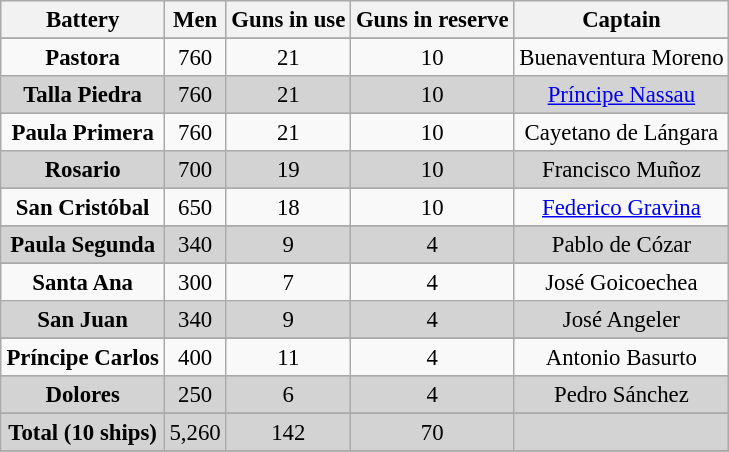<table class="wikitable" style="float:right; margin: 0.5em 0.5em 0.5em 1em; padding: 0.5em; font-size: 95%;">
<tr bgcolor=lightgrey align=center>
<th>Battery</th>
<th>Men</th>
<th>Guns in use</th>
<th>Guns in reserve</th>
<th>Captain</th>
</tr>
<tr ---->
</tr>
<tr align=center>
<td><strong>Pastora</strong></td>
<td>760</td>
<td>21</td>
<td>10</td>
<td>Buenaventura Moreno</td>
</tr>
<tr bgcolor=lightgrey align=center>
<td><strong>Talla Piedra</strong></td>
<td>760</td>
<td>21</td>
<td>10</td>
<td><a href='#'>Príncipe Nassau</a></td>
</tr>
<tr ---->
</tr>
<tr align=center>
<td><strong>Paula Primera</strong></td>
<td>760</td>
<td>21</td>
<td>10</td>
<td>Cayetano de Lángara</td>
</tr>
<tr bgcolor=lightgrey align=center>
<td><strong>Rosario</strong></td>
<td>700</td>
<td>19</td>
<td>10</td>
<td>Francisco Muñoz</td>
</tr>
<tr ---->
</tr>
<tr align=center>
<td><strong>San Cristóbal</strong></td>
<td>650</td>
<td>18</td>
<td>10</td>
<td><a href='#'>Federico Gravina</a></td>
</tr>
<tr ---->
</tr>
<tr bgcolor=lightgrey align=center>
<td><strong>Paula Segunda</strong></td>
<td>340</td>
<td>9</td>
<td>4</td>
<td>Pablo de Cózar</td>
</tr>
<tr ---->
</tr>
<tr align=center>
<td><strong>Santa Ana</strong></td>
<td>300</td>
<td>7</td>
<td>4</td>
<td>José Goicoechea</td>
</tr>
<tr bgcolor=lightgrey align=center>
<td><strong>San Juan</strong></td>
<td>340</td>
<td>9</td>
<td>4</td>
<td>José Angeler</td>
</tr>
<tr ---->
</tr>
<tr align=center>
<td><strong>Príncipe Carlos</strong></td>
<td>400</td>
<td>11</td>
<td>4</td>
<td>Antonio Basurto</td>
</tr>
<tr ---->
</tr>
<tr bgcolor=lightgrey align=center>
<td><strong>Dolores</strong></td>
<td>250</td>
<td>6</td>
<td>4</td>
<td>Pedro Sánchez</td>
</tr>
<tr ---->
</tr>
<tr bgcolor=lightgrey align=center>
<td><strong> Total (10 ships)</strong></td>
<td>5,260</td>
<td>142</td>
<td>70</td>
<td></td>
</tr>
<tr ---->
</tr>
</table>
